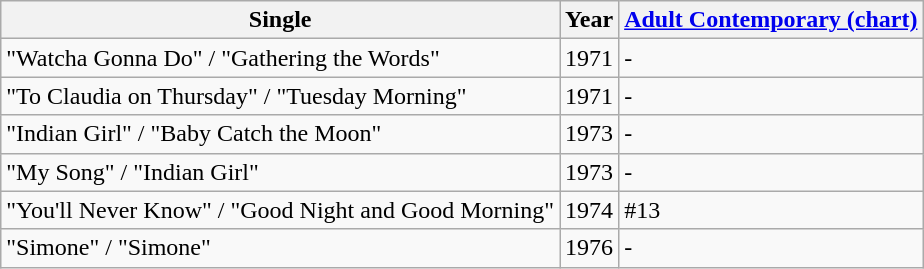<table class="wikitable">
<tr>
<th>Single</th>
<th>Year</th>
<th><a href='#'>Adult Contemporary (chart)</a></th>
</tr>
<tr>
<td>"Watcha Gonna Do" / "Gathering the Words"</td>
<td>1971</td>
<td>-</td>
</tr>
<tr>
<td>"To Claudia on Thursday" / "Tuesday Morning"</td>
<td>1971</td>
<td>-</td>
</tr>
<tr>
<td>"Indian Girl" / "Baby Catch the Moon"</td>
<td>1973</td>
<td>-</td>
</tr>
<tr>
<td>"My Song" / "Indian Girl"</td>
<td>1973</td>
<td>-</td>
</tr>
<tr>
<td>"You'll Never Know" / "Good Night and Good Morning"</td>
<td>1974</td>
<td>#13</td>
</tr>
<tr>
<td>"Simone" / "Simone"</td>
<td>1976</td>
<td>-</td>
</tr>
</table>
